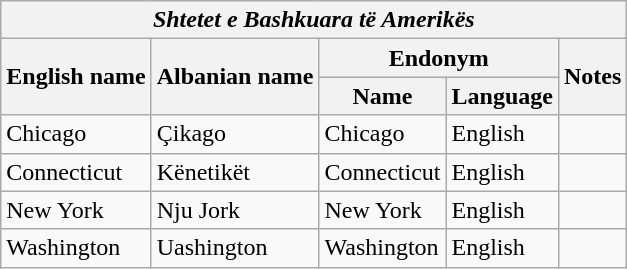<table class="wikitable sortable">
<tr>
<th colspan="5"> <em>Shtetet e Bashkuara të Amerikës</em></th>
</tr>
<tr>
<th rowspan="2">English name</th>
<th rowspan="2">Albanian name</th>
<th colspan="2">Endonym</th>
<th rowspan="2">Notes</th>
</tr>
<tr>
<th>Name</th>
<th>Language</th>
</tr>
<tr>
<td>Chicago</td>
<td>Çikago</td>
<td>Chicago</td>
<td>English</td>
<td></td>
</tr>
<tr>
<td>Connecticut</td>
<td>Kënetikët</td>
<td>Connecticut</td>
<td>English</td>
<td></td>
</tr>
<tr>
<td>New York</td>
<td>Nju Jork</td>
<td>New York</td>
<td>English</td>
<td></td>
</tr>
<tr>
<td>Washington</td>
<td>Uashington</td>
<td>Washington</td>
<td>English</td>
<td></td>
</tr>
</table>
